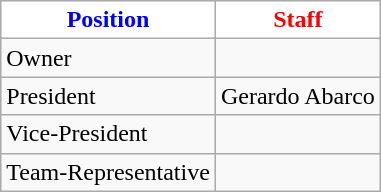<table class="wikitable">
<tr>
<th style="color:Blue; background:#FFFFFF">Position</th>
<th style="color:Red; background:#FFFFFF;">Staff</th>
</tr>
<tr>
<td>Owner</td>
<td></td>
</tr>
<tr>
<td>President</td>
<td> Gerardo Abarco</td>
</tr>
<tr>
<td>Vice-President</td>
<td></td>
</tr>
<tr>
<td>Team-Representative</td>
<td></td>
</tr>
</table>
